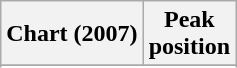<table class="wikitable plainrowheaders sortable" style="text-align:center;">
<tr>
<th scope="col">Chart (2007)</th>
<th scope="col">Peak<br>position</th>
</tr>
<tr>
</tr>
<tr>
</tr>
</table>
